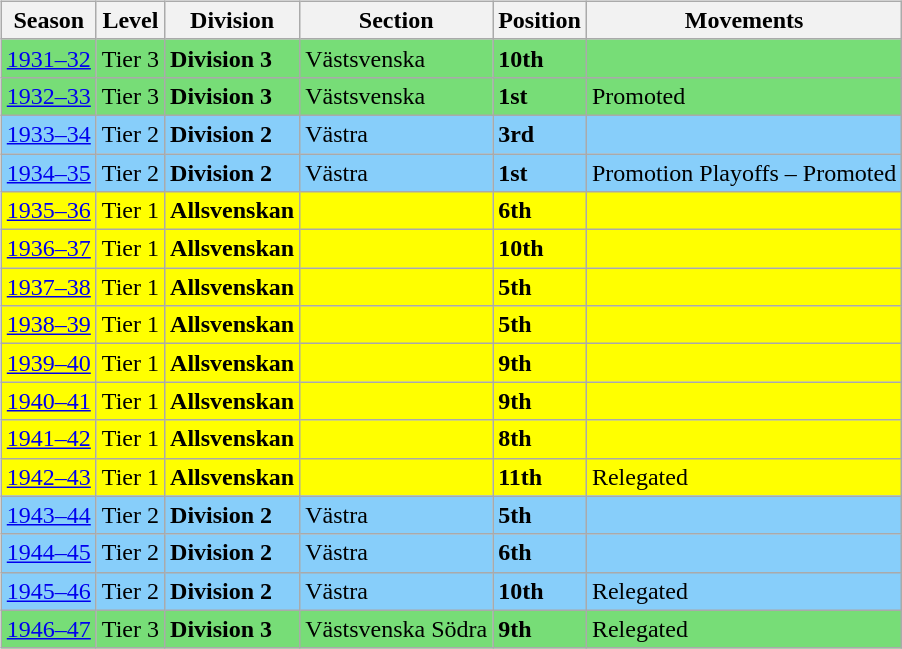<table>
<tr>
<td valign="top" width=0%><br><table class="wikitable">
<tr style="background:#f0f6fa;">
<th><strong>Season</strong></th>
<th><strong>Level</strong></th>
<th><strong>Division</strong></th>
<th><strong>Section</strong></th>
<th><strong>Position</strong></th>
<th><strong>Movements</strong></th>
</tr>
<tr>
<td style="background:#77DD77;"><a href='#'>1931–32</a></td>
<td style="background:#77DD77;">Tier 3</td>
<td style="background:#77DD77;"><strong>Division 3</strong></td>
<td style="background:#77DD77;">Västsvenska</td>
<td style="background:#77DD77;"><strong>10th</strong></td>
<td style="background:#77DD77;"></td>
</tr>
<tr>
<td style="background:#77DD77;"><a href='#'>1932–33</a></td>
<td style="background:#77DD77;">Tier 3</td>
<td style="background:#77DD77;"><strong>Division 3</strong></td>
<td style="background:#77DD77;">Västsvenska</td>
<td style="background:#77DD77;"><strong>1st</strong></td>
<td style="background:#77DD77;">Promoted</td>
</tr>
<tr>
<td style="background:#87CEFA;"><a href='#'>1933–34</a></td>
<td style="background:#87CEFA;">Tier 2</td>
<td style="background:#87CEFA;"><strong>Division 2</strong></td>
<td style="background:#87CEFA;">Västra</td>
<td style="background:#87CEFA;"><strong>3rd</strong></td>
<td style="background:#87CEFA;"></td>
</tr>
<tr>
<td style="background:#87CEFA;"><a href='#'>1934–35</a></td>
<td style="background:#87CEFA;">Tier 2</td>
<td style="background:#87CEFA;"><strong>Division 2</strong></td>
<td style="background:#87CEFA;">Västra</td>
<td style="background:#87CEFA;"><strong>1st</strong></td>
<td style="background:#87CEFA;">Promotion Playoffs – Promoted</td>
</tr>
<tr>
<td style="background:#FFFF00;"><a href='#'>1935–36</a></td>
<td style="background:#FFFF00;">Tier 1</td>
<td style="background:#FFFF00;"><strong>  Allsvenskan </strong></td>
<td style="background:#FFFF00;"></td>
<td style="background:#FFFF00;"><strong>6th</strong></td>
<td style="background:#FFFF00;"></td>
</tr>
<tr>
<td style="background:#FFFF00;"><a href='#'>1936–37</a></td>
<td style="background:#FFFF00;">Tier 1</td>
<td style="background:#FFFF00;"><strong>  Allsvenskan </strong></td>
<td style="background:#FFFF00;"></td>
<td style="background:#FFFF00;"><strong>10th</strong></td>
<td style="background:#FFFF00;"></td>
</tr>
<tr>
<td style="background:#FFFF00;"><a href='#'>1937–38</a></td>
<td style="background:#FFFF00;">Tier 1</td>
<td style="background:#FFFF00;"><strong>  Allsvenskan </strong></td>
<td style="background:#FFFF00;"></td>
<td style="background:#FFFF00;"><strong>5th</strong></td>
<td style="background:#FFFF00;"></td>
</tr>
<tr>
<td style="background:#FFFF00;"><a href='#'>1938–39</a></td>
<td style="background:#FFFF00;">Tier 1</td>
<td style="background:#FFFF00;"><strong>  Allsvenskan </strong></td>
<td style="background:#FFFF00;"></td>
<td style="background:#FFFF00;"><strong>5th</strong></td>
<td style="background:#FFFF00;"></td>
</tr>
<tr>
<td style="background:#FFFF00;"><a href='#'>1939–40</a></td>
<td style="background:#FFFF00;">Tier 1</td>
<td style="background:#FFFF00;"><strong>  Allsvenskan </strong></td>
<td style="background:#FFFF00;"></td>
<td style="background:#FFFF00;"><strong>9th</strong></td>
<td style="background:#FFFF00;"></td>
</tr>
<tr>
<td style="background:#FFFF00;"><a href='#'>1940–41</a></td>
<td style="background:#FFFF00;">Tier 1</td>
<td style="background:#FFFF00;"><strong>  Allsvenskan </strong></td>
<td style="background:#FFFF00;"></td>
<td style="background:#FFFF00;"><strong>9th</strong></td>
<td style="background:#FFFF00;"></td>
</tr>
<tr>
<td style="background:#FFFF00;"><a href='#'>1941–42</a></td>
<td style="background:#FFFF00;">Tier 1</td>
<td style="background:#FFFF00;"><strong>  Allsvenskan </strong></td>
<td style="background:#FFFF00;"></td>
<td style="background:#FFFF00;"><strong>8th</strong></td>
<td style="background:#FFFF00;"></td>
</tr>
<tr>
<td style="background:#FFFF00;"><a href='#'>1942–43</a></td>
<td style="background:#FFFF00;">Tier 1</td>
<td style="background:#FFFF00;"><strong>  Allsvenskan </strong></td>
<td style="background:#FFFF00;"></td>
<td style="background:#FFFF00;"><strong>11th</strong></td>
<td style="background:#FFFF00;">Relegated</td>
</tr>
<tr>
<td style="background:#87CEFA;"><a href='#'>1943–44</a></td>
<td style="background:#87CEFA;">Tier 2</td>
<td style="background:#87CEFA;"><strong>Division 2</strong></td>
<td style="background:#87CEFA;">Västra</td>
<td style="background:#87CEFA;"><strong>5th</strong></td>
<td style="background:#87CEFA;"></td>
</tr>
<tr>
<td style="background:#87CEFA;"><a href='#'>1944–45</a></td>
<td style="background:#87CEFA;">Tier 2</td>
<td style="background:#87CEFA;"><strong>Division 2</strong></td>
<td style="background:#87CEFA;">Västra</td>
<td style="background:#87CEFA;"><strong>6th</strong></td>
<td style="background:#87CEFA;"></td>
</tr>
<tr>
<td style="background:#87CEFA;"><a href='#'>1945–46</a></td>
<td style="background:#87CEFA;">Tier 2</td>
<td style="background:#87CEFA;"><strong>Division 2</strong></td>
<td style="background:#87CEFA;">Västra</td>
<td style="background:#87CEFA;"><strong>10th</strong></td>
<td style="background:#87CEFA;">Relegated</td>
</tr>
<tr>
<td style="background:#77DD77;"><a href='#'>1946–47</a></td>
<td style="background:#77DD77;">Tier 3</td>
<td style="background:#77DD77;"><strong>Division 3</strong></td>
<td style="background:#77DD77;">Västsvenska Södra</td>
<td style="background:#77DD77;"><strong>9th</strong></td>
<td style="background:#77DD77;">Relegated</td>
</tr>
</table>

</td>
</tr>
</table>
